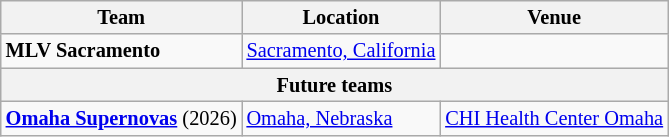<table class="wikitable" style="font-size:85%">
<tr>
<th>Team</th>
<th>Location</th>
<th>Venue</th>
</tr>
<tr>
<td><strong>MLV Sacramento</strong></td>
<td><a href='#'>Sacramento, California</a></td>
<td></td>
</tr>
<tr>
<th colspan="3">Future teams</th>
</tr>
<tr>
<td><strong><a href='#'>Omaha Supernovas</a></strong> (2026)</td>
<td><a href='#'>Omaha, Nebraska</a></td>
<td><a href='#'>CHI Health Center Omaha</a></td>
</tr>
</table>
